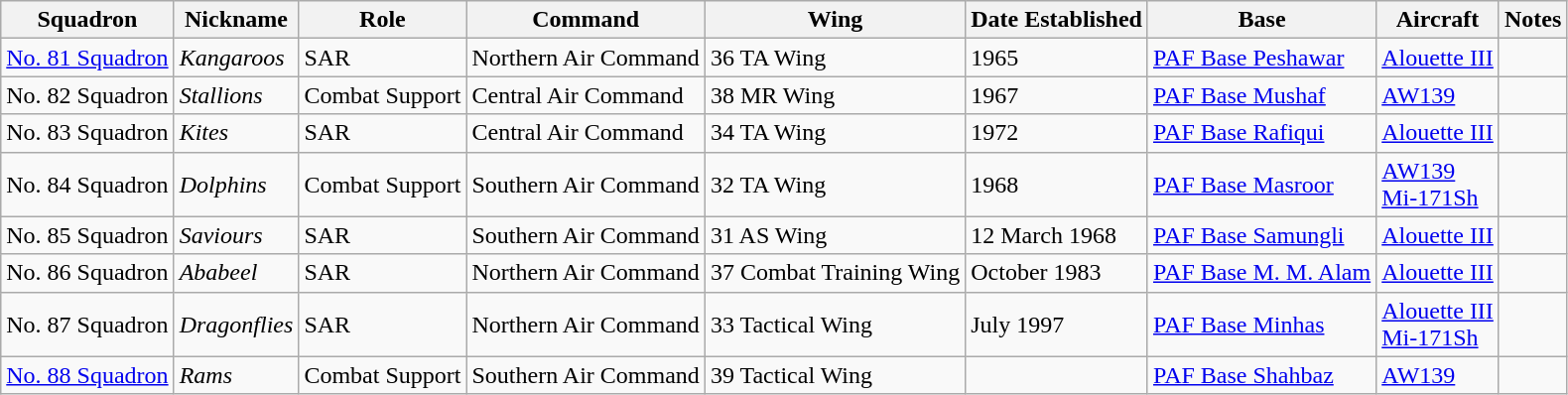<table class="wikitable sortable">
<tr>
<th>Squadron</th>
<th>Nickname</th>
<th>Role</th>
<th>Command</th>
<th>Wing</th>
<th>Date Established</th>
<th>Base</th>
<th>Aircraft</th>
<th>Notes</th>
</tr>
<tr>
<td><a href='#'>No. 81 Squadron</a></td>
<td><em>Kangaroos</em></td>
<td>SAR</td>
<td>Northern Air Command</td>
<td>36 TA Wing</td>
<td>1965</td>
<td><a href='#'>PAF Base Peshawar</a></td>
<td><a href='#'>Alouette III</a></td>
<td></td>
</tr>
<tr>
<td>No. 82 Squadron</td>
<td><em>Stallions</em></td>
<td>Combat Support</td>
<td>Central Air Command</td>
<td>38 MR Wing</td>
<td>1967</td>
<td><a href='#'>PAF Base Mushaf</a></td>
<td><a href='#'>AW139</a></td>
<td></td>
</tr>
<tr>
<td>No. 83 Squadron</td>
<td><em>Kites</em></td>
<td>SAR</td>
<td>Central Air Command</td>
<td>34 TA Wing</td>
<td>1972</td>
<td><a href='#'>PAF Base Rafiqui</a></td>
<td><a href='#'>Alouette III</a></td>
<td></td>
</tr>
<tr>
<td>No. 84 Squadron</td>
<td><em>Dolphins</em></td>
<td>Combat Support</td>
<td>Southern Air Command</td>
<td>32 TA Wing</td>
<td>1968</td>
<td><a href='#'>PAF Base Masroor</a></td>
<td><a href='#'>AW139</a><br><a href='#'>Mi-171Sh</a></td>
<td></td>
</tr>
<tr>
<td>No. 85 Squadron</td>
<td><em>Saviours</em></td>
<td>SAR</td>
<td>Southern Air Command</td>
<td>31 AS Wing</td>
<td>12 March 1968</td>
<td><a href='#'>PAF Base Samungli</a></td>
<td><a href='#'>Alouette III</a></td>
<td></td>
</tr>
<tr>
<td>No. 86 Squadron</td>
<td><em>Ababeel</em></td>
<td>SAR</td>
<td>Northern Air Command</td>
<td>37 Combat Training Wing</td>
<td>October 1983</td>
<td><a href='#'>PAF Base M. M. Alam</a></td>
<td><a href='#'>Alouette III</a></td>
<td></td>
</tr>
<tr>
<td>No. 87 Squadron</td>
<td><em>Dragonflies</em></td>
<td>SAR</td>
<td>Northern Air Command</td>
<td>33 Tactical Wing</td>
<td>July 1997</td>
<td><a href='#'>PAF Base Minhas</a></td>
<td><a href='#'>Alouette III</a><br><a href='#'>Mi-171Sh</a></td>
<td></td>
</tr>
<tr>
<td><a href='#'>No. 88 Squadron</a></td>
<td><em>Rams</em></td>
<td>Combat Support</td>
<td>Southern Air Command</td>
<td>39 Tactical Wing</td>
<td></td>
<td><a href='#'>PAF Base Shahbaz</a></td>
<td><a href='#'>AW139</a></td>
<td></td>
</tr>
</table>
